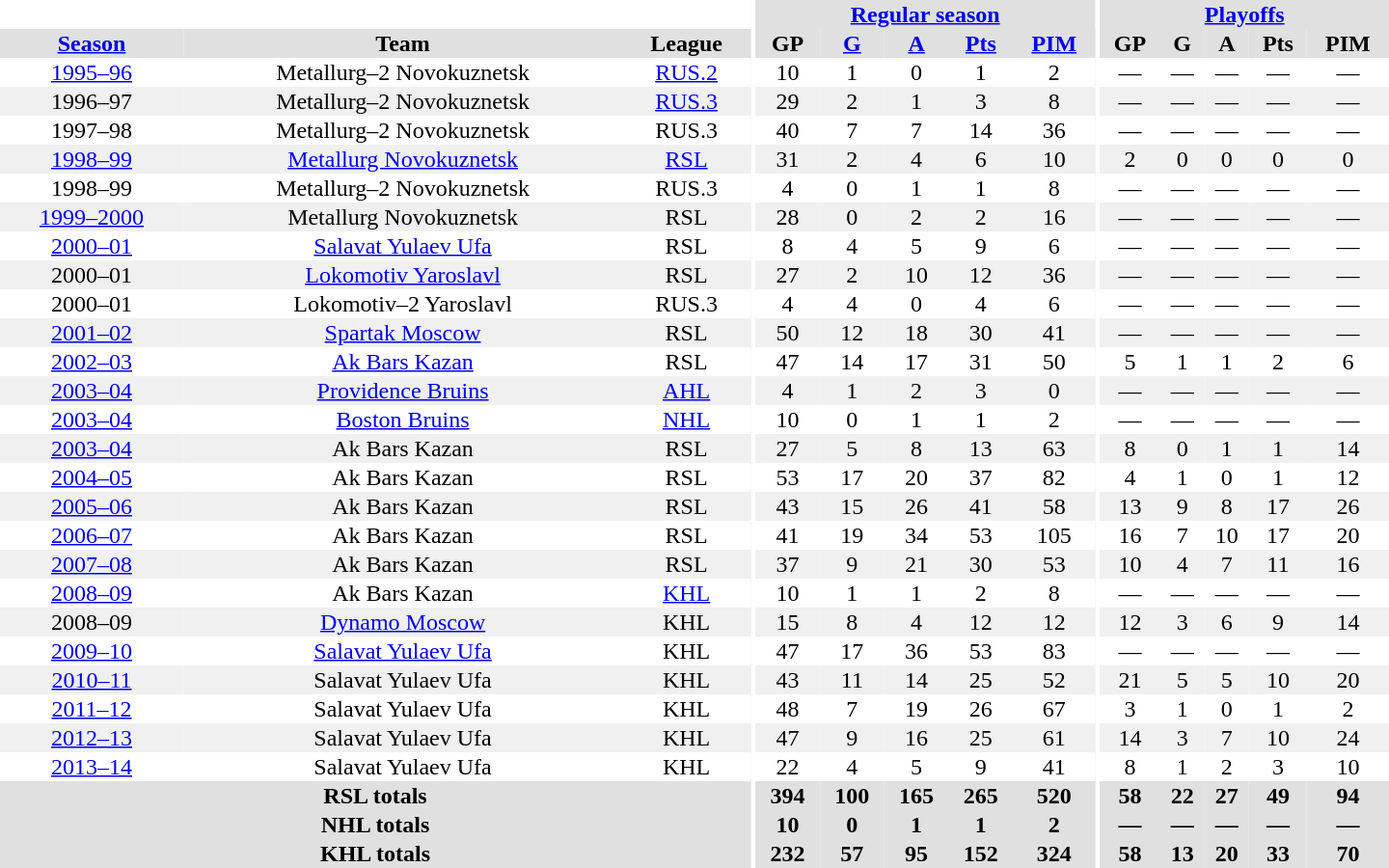<table border="0" cellpadding="1" cellspacing="0" style="text-align:center; width:60em">
<tr bgcolor="#e0e0e0">
<th colspan="3" bgcolor="#ffffff"></th>
<th rowspan="100" bgcolor="#ffffff"></th>
<th colspan="5"><a href='#'>Regular season</a></th>
<th rowspan="100" bgcolor="#ffffff"></th>
<th colspan="5"><a href='#'>Playoffs</a></th>
</tr>
<tr bgcolor="#e0e0e0">
<th><a href='#'>Season</a></th>
<th>Team</th>
<th>League</th>
<th>GP</th>
<th><a href='#'>G</a></th>
<th><a href='#'>A</a></th>
<th><a href='#'>Pts</a></th>
<th><a href='#'>PIM</a></th>
<th>GP</th>
<th>G</th>
<th>A</th>
<th>Pts</th>
<th>PIM</th>
</tr>
<tr>
<td><a href='#'>1995–96</a></td>
<td>Metallurg–2 Novokuznetsk</td>
<td><a href='#'>RUS.2</a></td>
<td>10</td>
<td>1</td>
<td>0</td>
<td>1</td>
<td>2</td>
<td>—</td>
<td>—</td>
<td>—</td>
<td>—</td>
<td>—</td>
</tr>
<tr bgcolor="#f0f0f0">
<td>1996–97</td>
<td>Metallurg–2 Novokuznetsk</td>
<td><a href='#'>RUS.3</a></td>
<td>29</td>
<td>2</td>
<td>1</td>
<td>3</td>
<td>8</td>
<td>—</td>
<td>—</td>
<td>—</td>
<td>—</td>
<td>—</td>
</tr>
<tr>
<td>1997–98</td>
<td>Metallurg–2 Novokuznetsk</td>
<td>RUS.3</td>
<td>40</td>
<td>7</td>
<td>7</td>
<td>14</td>
<td>36</td>
<td>—</td>
<td>—</td>
<td>—</td>
<td>—</td>
<td>—</td>
</tr>
<tr bgcolor="#f0f0f0">
<td><a href='#'>1998–99</a></td>
<td><a href='#'>Metallurg Novokuznetsk</a></td>
<td><a href='#'>RSL</a></td>
<td>31</td>
<td>2</td>
<td>4</td>
<td>6</td>
<td>10</td>
<td>2</td>
<td>0</td>
<td>0</td>
<td>0</td>
<td>0</td>
</tr>
<tr>
<td>1998–99</td>
<td>Metallurg–2 Novokuznetsk</td>
<td>RUS.3</td>
<td>4</td>
<td>0</td>
<td>1</td>
<td>1</td>
<td>8</td>
<td>—</td>
<td>—</td>
<td>—</td>
<td>—</td>
<td>—</td>
</tr>
<tr bgcolor="#f0f0f0">
<td><a href='#'>1999–2000</a></td>
<td>Metallurg Novokuznetsk</td>
<td>RSL</td>
<td>28</td>
<td>0</td>
<td>2</td>
<td>2</td>
<td>16</td>
<td>—</td>
<td>—</td>
<td>—</td>
<td>—</td>
<td>—</td>
</tr>
<tr>
<td><a href='#'>2000–01</a></td>
<td><a href='#'>Salavat Yulaev Ufa</a></td>
<td>RSL</td>
<td>8</td>
<td>4</td>
<td>5</td>
<td>9</td>
<td>6</td>
<td>—</td>
<td>—</td>
<td>—</td>
<td>—</td>
<td>—</td>
</tr>
<tr bgcolor="#f0f0f0">
<td>2000–01</td>
<td><a href='#'>Lokomotiv Yaroslavl</a></td>
<td>RSL</td>
<td>27</td>
<td>2</td>
<td>10</td>
<td>12</td>
<td>36</td>
<td>—</td>
<td>—</td>
<td>—</td>
<td>—</td>
<td>—</td>
</tr>
<tr>
<td>2000–01</td>
<td>Lokomotiv–2 Yaroslavl</td>
<td>RUS.3</td>
<td>4</td>
<td>4</td>
<td>0</td>
<td>4</td>
<td>6</td>
<td>—</td>
<td>—</td>
<td>—</td>
<td>—</td>
<td>—</td>
</tr>
<tr bgcolor="#f0f0f0">
<td><a href='#'>2001–02</a></td>
<td><a href='#'>Spartak Moscow</a></td>
<td>RSL</td>
<td>50</td>
<td>12</td>
<td>18</td>
<td>30</td>
<td>41</td>
<td>—</td>
<td>—</td>
<td>—</td>
<td>—</td>
<td>—</td>
</tr>
<tr>
<td><a href='#'>2002–03</a></td>
<td><a href='#'>Ak Bars Kazan</a></td>
<td>RSL</td>
<td>47</td>
<td>14</td>
<td>17</td>
<td>31</td>
<td>50</td>
<td>5</td>
<td>1</td>
<td>1</td>
<td>2</td>
<td>6</td>
</tr>
<tr bgcolor="#f0f0f0">
<td><a href='#'>2003–04</a></td>
<td><a href='#'>Providence Bruins</a></td>
<td><a href='#'>AHL</a></td>
<td>4</td>
<td>1</td>
<td>2</td>
<td>3</td>
<td>0</td>
<td>—</td>
<td>—</td>
<td>—</td>
<td>—</td>
<td>—</td>
</tr>
<tr>
<td><a href='#'>2003–04</a></td>
<td><a href='#'>Boston Bruins</a></td>
<td><a href='#'>NHL</a></td>
<td>10</td>
<td>0</td>
<td>1</td>
<td>1</td>
<td>2</td>
<td>—</td>
<td>—</td>
<td>—</td>
<td>—</td>
<td>—</td>
</tr>
<tr bgcolor="#f0f0f0">
<td><a href='#'>2003–04</a></td>
<td>Ak Bars Kazan</td>
<td>RSL</td>
<td>27</td>
<td>5</td>
<td>8</td>
<td>13</td>
<td>63</td>
<td>8</td>
<td>0</td>
<td>1</td>
<td>1</td>
<td>14</td>
</tr>
<tr>
<td><a href='#'>2004–05</a></td>
<td>Ak Bars Kazan</td>
<td>RSL</td>
<td>53</td>
<td>17</td>
<td>20</td>
<td>37</td>
<td>82</td>
<td>4</td>
<td>1</td>
<td>0</td>
<td>1</td>
<td>12</td>
</tr>
<tr bgcolor="#f0f0f0">
<td><a href='#'>2005–06</a></td>
<td>Ak Bars Kazan</td>
<td>RSL</td>
<td>43</td>
<td>15</td>
<td>26</td>
<td>41</td>
<td>58</td>
<td>13</td>
<td>9</td>
<td>8</td>
<td>17</td>
<td>26</td>
</tr>
<tr>
<td><a href='#'>2006–07</a></td>
<td>Ak Bars Kazan</td>
<td>RSL</td>
<td>41</td>
<td>19</td>
<td>34</td>
<td>53</td>
<td>105</td>
<td>16</td>
<td>7</td>
<td>10</td>
<td>17</td>
<td>20</td>
</tr>
<tr bgcolor="#f0f0f0">
<td><a href='#'>2007–08</a></td>
<td>Ak Bars Kazan</td>
<td>RSL</td>
<td>37</td>
<td>9</td>
<td>21</td>
<td>30</td>
<td>53</td>
<td>10</td>
<td>4</td>
<td>7</td>
<td>11</td>
<td>16</td>
</tr>
<tr>
<td><a href='#'>2008–09</a></td>
<td>Ak Bars Kazan</td>
<td><a href='#'>KHL</a></td>
<td>10</td>
<td>1</td>
<td>1</td>
<td>2</td>
<td>8</td>
<td>—</td>
<td>—</td>
<td>—</td>
<td>—</td>
<td>—</td>
</tr>
<tr bgcolor="#f0f0f0">
<td>2008–09</td>
<td><a href='#'>Dynamo Moscow</a></td>
<td>KHL</td>
<td>15</td>
<td>8</td>
<td>4</td>
<td>12</td>
<td>12</td>
<td>12</td>
<td>3</td>
<td>6</td>
<td>9</td>
<td>14</td>
</tr>
<tr>
<td><a href='#'>2009–10</a></td>
<td><a href='#'>Salavat Yulaev Ufa</a></td>
<td>KHL</td>
<td>47</td>
<td>17</td>
<td>36</td>
<td>53</td>
<td>83</td>
<td>—</td>
<td>—</td>
<td>—</td>
<td>—</td>
<td>—</td>
</tr>
<tr bgcolor="#f0f0f0">
<td><a href='#'>2010–11</a></td>
<td>Salavat Yulaev Ufa</td>
<td>KHL</td>
<td>43</td>
<td>11</td>
<td>14</td>
<td>25</td>
<td>52</td>
<td>21</td>
<td>5</td>
<td>5</td>
<td>10</td>
<td>20</td>
</tr>
<tr>
<td><a href='#'>2011–12</a></td>
<td>Salavat Yulaev Ufa</td>
<td>KHL</td>
<td>48</td>
<td>7</td>
<td>19</td>
<td>26</td>
<td>67</td>
<td>3</td>
<td>1</td>
<td>0</td>
<td>1</td>
<td>2</td>
</tr>
<tr bgcolor="#f0f0f0">
<td><a href='#'>2012–13</a></td>
<td>Salavat Yulaev Ufa</td>
<td>KHL</td>
<td>47</td>
<td>9</td>
<td>16</td>
<td>25</td>
<td>61</td>
<td>14</td>
<td>3</td>
<td>7</td>
<td>10</td>
<td>24</td>
</tr>
<tr>
<td><a href='#'>2013–14</a></td>
<td>Salavat Yulaev Ufa</td>
<td>KHL</td>
<td>22</td>
<td>4</td>
<td>5</td>
<td>9</td>
<td>41</td>
<td>8</td>
<td>1</td>
<td>2</td>
<td>3</td>
<td>10</td>
</tr>
<tr bgcolor="#e0e0e0">
<th colspan="3">RSL totals</th>
<th>394</th>
<th>100</th>
<th>165</th>
<th>265</th>
<th>520</th>
<th>58</th>
<th>22</th>
<th>27</th>
<th>49</th>
<th>94</th>
</tr>
<tr bgcolor="#e0e0e0">
<th colspan="3">NHL totals</th>
<th>10</th>
<th>0</th>
<th>1</th>
<th>1</th>
<th>2</th>
<th>—</th>
<th>—</th>
<th>—</th>
<th>—</th>
<th>—</th>
</tr>
<tr bgcolor="#e0e0e0">
<th colspan="3">KHL totals</th>
<th>232</th>
<th>57</th>
<th>95</th>
<th>152</th>
<th>324</th>
<th>58</th>
<th>13</th>
<th>20</th>
<th>33</th>
<th>70</th>
</tr>
</table>
